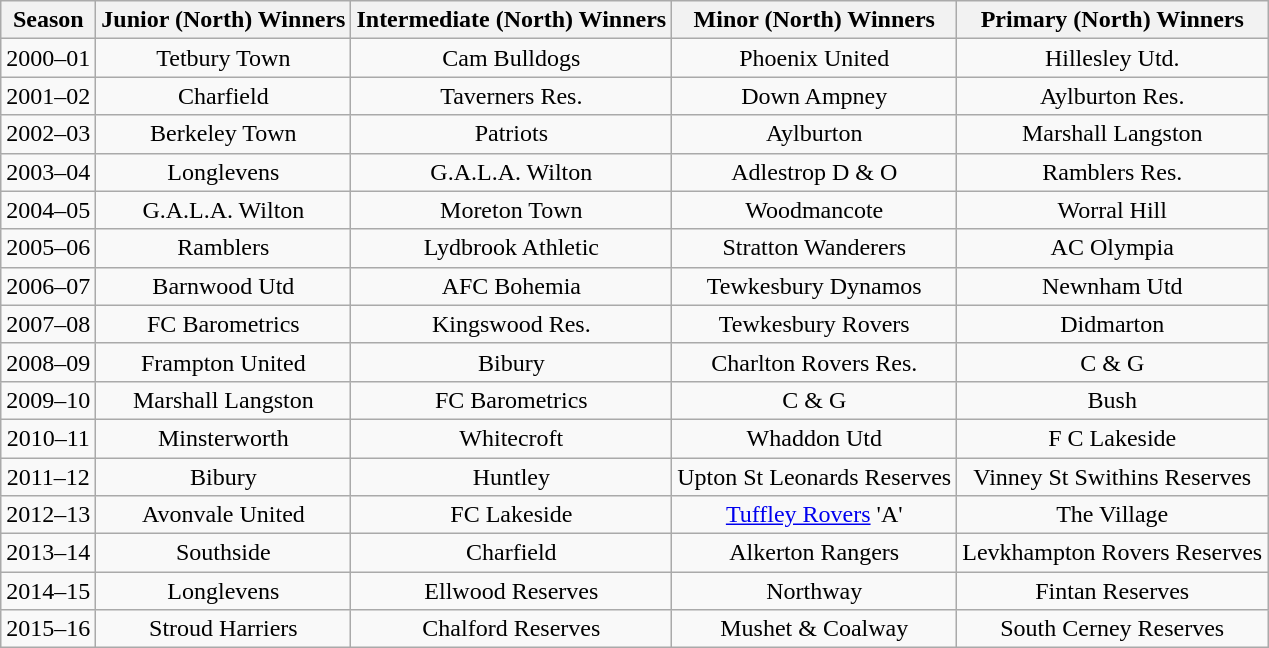<table class="wikitable" style="text-align:center">
<tr>
<th>Season</th>
<th>Junior (North) Winners</th>
<th>Intermediate (North) Winners</th>
<th>Minor (North) Winners</th>
<th>Primary (North) Winners</th>
</tr>
<tr>
<td>2000–01</td>
<td>Tetbury Town</td>
<td>Cam Bulldogs</td>
<td>Phoenix United</td>
<td>Hillesley Utd.</td>
</tr>
<tr>
<td>2001–02</td>
<td>Charfield</td>
<td>Taverners Res.</td>
<td>Down Ampney</td>
<td>Aylburton Res.</td>
</tr>
<tr>
<td>2002–03</td>
<td>Berkeley Town</td>
<td>Patriots</td>
<td>Aylburton</td>
<td>Marshall Langston</td>
</tr>
<tr>
<td>2003–04</td>
<td>Longlevens</td>
<td>G.A.L.A. Wilton</td>
<td>Adlestrop D & O</td>
<td>Ramblers Res.</td>
</tr>
<tr>
<td>2004–05</td>
<td>G.A.L.A. Wilton</td>
<td>Moreton Town</td>
<td>Woodmancote</td>
<td>Worral Hill</td>
</tr>
<tr>
<td>2005–06</td>
<td>Ramblers</td>
<td>Lydbrook Athletic</td>
<td>Stratton Wanderers</td>
<td>AC Olympia</td>
</tr>
<tr>
<td>2006–07</td>
<td>Barnwood Utd</td>
<td>AFC Bohemia</td>
<td>Tewkesbury Dynamos</td>
<td>Newnham Utd</td>
</tr>
<tr>
<td>2007–08</td>
<td>FC Barometrics</td>
<td>Kingswood Res.</td>
<td>Tewkesbury Rovers</td>
<td>Didmarton</td>
</tr>
<tr>
<td>2008–09</td>
<td>Frampton United</td>
<td>Bibury</td>
<td>Charlton Rovers Res.</td>
<td>C & G</td>
</tr>
<tr>
<td>2009–10</td>
<td>Marshall Langston</td>
<td>FC Barometrics</td>
<td>C & G</td>
<td>Bush</td>
</tr>
<tr>
<td>2010–11</td>
<td>Minsterworth</td>
<td>Whitecroft</td>
<td>Whaddon Utd</td>
<td>F C Lakeside</td>
</tr>
<tr>
<td>2011–12</td>
<td>Bibury</td>
<td>Huntley</td>
<td>Upton St Leonards Reserves</td>
<td>Vinney St Swithins Reserves</td>
</tr>
<tr>
<td>2012–13</td>
<td>Avonvale United</td>
<td>FC Lakeside</td>
<td><a href='#'>Tuffley Rovers</a> 'A'</td>
<td>The Village</td>
</tr>
<tr>
<td>2013–14</td>
<td>Southside</td>
<td>Charfield</td>
<td>Alkerton Rangers</td>
<td>Levkhampton Rovers Reserves</td>
</tr>
<tr>
<td>2014–15</td>
<td>Longlevens</td>
<td>Ellwood Reserves</td>
<td>Northway</td>
<td>Fintan Reserves</td>
</tr>
<tr>
<td>2015–16</td>
<td>Stroud Harriers</td>
<td>Chalford Reserves</td>
<td>Mushet & Coalway</td>
<td>South Cerney Reserves</td>
</tr>
</table>
